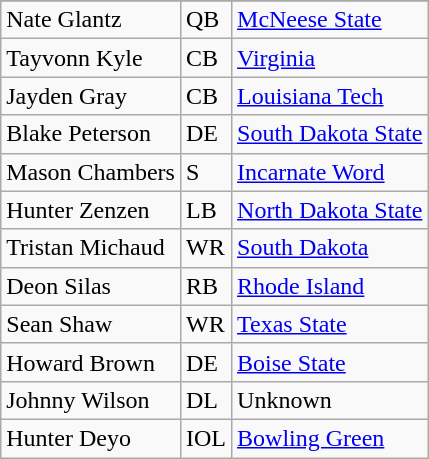<table class="wikitable">
<tr>
</tr>
<tr>
<td>Nate Glantz</td>
<td>QB</td>
<td><a href='#'>McNeese State</a></td>
</tr>
<tr>
<td>Tayvonn Kyle</td>
<td>CB</td>
<td><a href='#'>Virginia</a></td>
</tr>
<tr>
<td>Jayden Gray</td>
<td>CB</td>
<td><a href='#'>Louisiana Tech</a></td>
</tr>
<tr>
<td>Blake Peterson</td>
<td>DE</td>
<td><a href='#'>South Dakota State</a></td>
</tr>
<tr>
<td>Mason Chambers</td>
<td>S</td>
<td><a href='#'>Incarnate Word</a></td>
</tr>
<tr>
<td>Hunter Zenzen</td>
<td>LB</td>
<td><a href='#'>North Dakota State</a></td>
</tr>
<tr>
<td>Tristan Michaud</td>
<td>WR</td>
<td><a href='#'>South Dakota</a></td>
</tr>
<tr>
<td>Deon Silas</td>
<td>RB</td>
<td><a href='#'>Rhode Island</a></td>
</tr>
<tr>
<td>Sean Shaw</td>
<td>WR</td>
<td><a href='#'>Texas State</a></td>
</tr>
<tr>
<td>Howard Brown</td>
<td>DE</td>
<td><a href='#'>Boise State</a></td>
</tr>
<tr>
<td>Johnny Wilson</td>
<td>DL</td>
<td>Unknown</td>
</tr>
<tr>
<td>Hunter Deyo</td>
<td>IOL</td>
<td><a href='#'>Bowling Green</a></td>
</tr>
</table>
